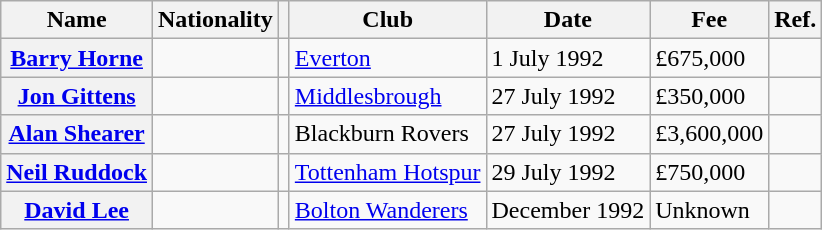<table class="wikitable plainrowheaders">
<tr>
<th scope="col">Name</th>
<th scope="col">Nationality</th>
<th scope="col"></th>
<th scope="col">Club</th>
<th scope="col">Date</th>
<th scope="col">Fee</th>
<th scope="col">Ref.</th>
</tr>
<tr>
<th scope="row"><a href='#'>Barry Horne</a></th>
<td></td>
<td align="center"></td>
<td> <a href='#'>Everton</a></td>
<td>1 July 1992</td>
<td>£675,000</td>
<td align="center"></td>
</tr>
<tr>
<th scope="row"><a href='#'>Jon Gittens</a></th>
<td></td>
<td align="center"></td>
<td> <a href='#'>Middlesbrough</a></td>
<td>27 July 1992</td>
<td>£350,000</td>
<td align="center"></td>
</tr>
<tr>
<th scope="row"><a href='#'>Alan Shearer</a></th>
<td></td>
<td align="center"></td>
<td> Blackburn Rovers</td>
<td>27 July 1992</td>
<td>£3,600,000</td>
<td align="center"></td>
</tr>
<tr>
<th scope="row"><a href='#'>Neil Ruddock</a></th>
<td></td>
<td align="center"></td>
<td> <a href='#'>Tottenham Hotspur</a></td>
<td>29 July 1992</td>
<td>£750,000</td>
<td align="center"></td>
</tr>
<tr>
<th scope="row"><a href='#'>David Lee</a></th>
<td></td>
<td align="center"></td>
<td> <a href='#'>Bolton Wanderers</a></td>
<td>December 1992</td>
<td>Unknown</td>
<td align="center"></td>
</tr>
</table>
